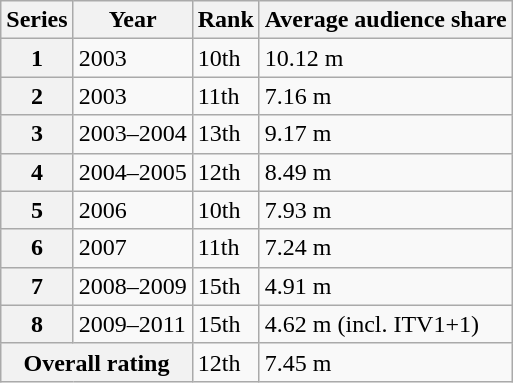<table class="wikitable">
<tr>
<th>Series</th>
<th>Year</th>
<th>Rank</th>
<th>Average audience share</th>
</tr>
<tr>
<th scope="row">1</th>
<td>2003</td>
<td>10th</td>
<td>10.12 m</td>
</tr>
<tr>
<th scope="row">2</th>
<td>2003</td>
<td>11th</td>
<td>7.16 m</td>
</tr>
<tr>
<th scope="row">3</th>
<td>2003–2004</td>
<td>13th</td>
<td>9.17 m</td>
</tr>
<tr>
<th scope="row">4</th>
<td>2004–2005</td>
<td>12th</td>
<td>8.49 m</td>
</tr>
<tr>
<th scope="row">5</th>
<td>2006</td>
<td>10th</td>
<td>7.93 m</td>
</tr>
<tr>
<th scope="row">6</th>
<td>2007</td>
<td>11th</td>
<td>7.24 m</td>
</tr>
<tr>
<th scope="row">7</th>
<td>2008–2009</td>
<td>15th</td>
<td>4.91 m</td>
</tr>
<tr>
<th scope="row">8</th>
<td>2009–2011</td>
<td>15th</td>
<td>4.62 m (incl. ITV1+1)</td>
</tr>
<tr>
<th scope="row" colspan="2">Overall rating</th>
<td>12th</td>
<td>7.45 m</td>
</tr>
</table>
